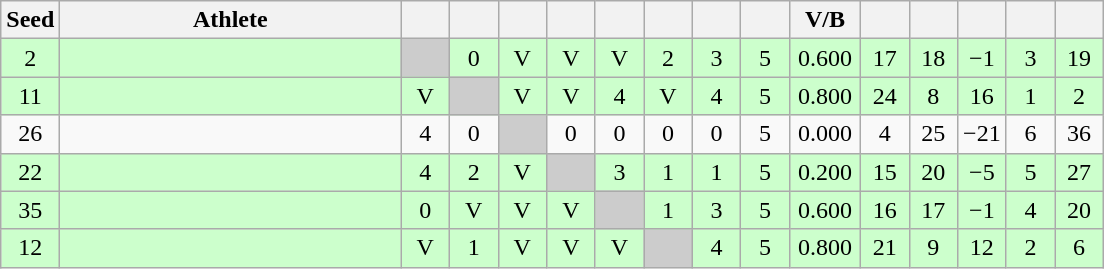<table class="wikitable" style="text-align:center">
<tr>
<th width="25">Seed</th>
<th width="220">Athlete</th>
<th width="25"></th>
<th width="25"></th>
<th width="25"></th>
<th width="25"></th>
<th width="25"></th>
<th width="25"></th>
<th width="25"></th>
<th width="25"></th>
<th width="40">V/B</th>
<th width="25"></th>
<th width="25"></th>
<th width="25"></th>
<th width="25"></th>
<th width="25"></th>
</tr>
<tr bgcolor=ccffcc>
<td>2</td>
<td align=left></td>
<td bgcolor="#cccccc"></td>
<td>0</td>
<td>V</td>
<td>V</td>
<td>V</td>
<td>2</td>
<td>3</td>
<td>5</td>
<td>0.600</td>
<td>17</td>
<td>18</td>
<td>−1</td>
<td>3</td>
<td>19</td>
</tr>
<tr bgcolor=ccffcc>
<td>11</td>
<td align=left></td>
<td>V</td>
<td bgcolor="#cccccc"></td>
<td>V</td>
<td>V</td>
<td>4</td>
<td>V</td>
<td>4</td>
<td>5</td>
<td>0.800</td>
<td>24</td>
<td>8</td>
<td>16</td>
<td>1</td>
<td>2</td>
</tr>
<tr>
<td>26</td>
<td align=left></td>
<td>4</td>
<td>0</td>
<td bgcolor="#cccccc"></td>
<td>0</td>
<td>0</td>
<td>0</td>
<td>0</td>
<td>5</td>
<td>0.000</td>
<td>4</td>
<td>25</td>
<td>−21</td>
<td>6</td>
<td>36</td>
</tr>
<tr bgcolor=ccffcc>
<td>22</td>
<td align=left></td>
<td>4</td>
<td>2</td>
<td>V</td>
<td bgcolor="#cccccc"></td>
<td>3</td>
<td>1</td>
<td>1</td>
<td>5</td>
<td>0.200</td>
<td>15</td>
<td>20</td>
<td>−5</td>
<td>5</td>
<td>27</td>
</tr>
<tr bgcolor=ccffcc>
<td>35</td>
<td align=left></td>
<td>0</td>
<td>V</td>
<td>V</td>
<td>V</td>
<td bgcolor="#cccccc"></td>
<td>1</td>
<td>3</td>
<td>5</td>
<td>0.600</td>
<td>16</td>
<td>17</td>
<td>−1</td>
<td>4</td>
<td>20</td>
</tr>
<tr bgcolor=ccffcc>
<td>12</td>
<td align=left></td>
<td>V</td>
<td>1</td>
<td>V</td>
<td>V</td>
<td>V</td>
<td bgcolor="#cccccc"></td>
<td>4</td>
<td>5</td>
<td>0.800</td>
<td>21</td>
<td>9</td>
<td>12</td>
<td>2</td>
<td>6</td>
</tr>
</table>
